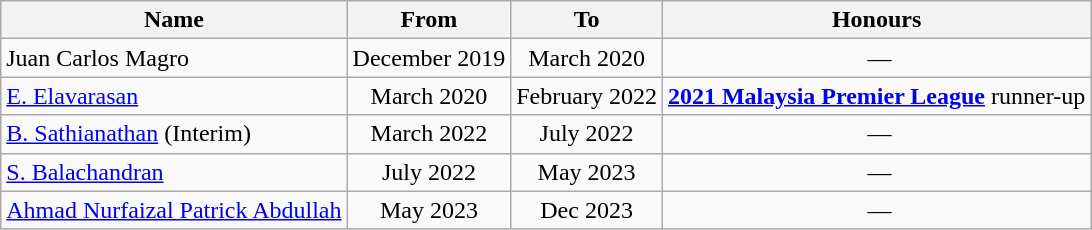<table class="wikitable">
<tr>
<th>Name</th>
<th>From</th>
<th>To</th>
<th>Honours</th>
</tr>
<tr>
<td> Juan Carlos Magro</td>
<td align=center>December 2019</td>
<td align=center>March 2020</td>
<td align=center> —</td>
</tr>
<tr>
<td> <a href='#'>E. Elavarasan</a></td>
<td align=center>March 2020</td>
<td align=center>February 2022</td>
<td><strong><a href='#'>2021 Malaysia Premier League</a></strong> runner-up</td>
</tr>
<tr>
<td> <a href='#'>B. Sathianathan</a> (Interim)</td>
<td align=center>March 2022</td>
<td align=center>July 2022</td>
<td align=center> —</td>
</tr>
<tr>
<td> <a href='#'>S. Balachandran</a></td>
<td align=center>July 2022</td>
<td align=center>May 2023</td>
<td align=center> —</td>
</tr>
<tr>
<td> <a href='#'>Ahmad Nurfaizal Patrick Abdullah</a></td>
<td align=center>May 2023</td>
<td align=center>Dec 2023</td>
<td align=center> —</td>
</tr>
</table>
